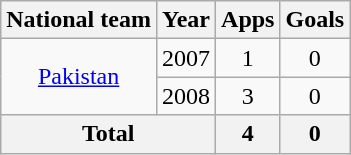<table class="wikitable" style="text-align:center">
<tr>
<th>National team</th>
<th>Year</th>
<th>Apps</th>
<th>Goals</th>
</tr>
<tr>
<td rowspan="2"><a href='#'>Pakistan</a></td>
<td>2007</td>
<td>1</td>
<td>0</td>
</tr>
<tr>
<td>2008</td>
<td>3</td>
<td>0</td>
</tr>
<tr>
<th colspan="2">Total</th>
<th>4</th>
<th>0</th>
</tr>
</table>
